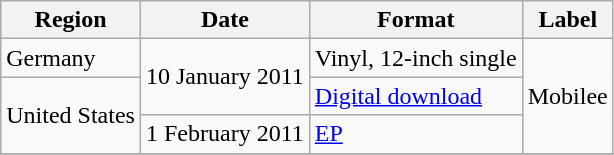<table class="wikitable">
<tr>
<th>Region</th>
<th>Date</th>
<th>Format</th>
<th>Label</th>
</tr>
<tr>
<td>Germany</td>
<td rowspan="2">10 January 2011</td>
<td rowspan="1">Vinyl, 12-inch single</td>
<td rowspan="3">Mobilee</td>
</tr>
<tr>
<td rowspan="2">United States</td>
<td><a href='#'>Digital download</a></td>
</tr>
<tr>
<td>1 February 2011</td>
<td><a href='#'>EP</a></td>
</tr>
<tr>
</tr>
</table>
